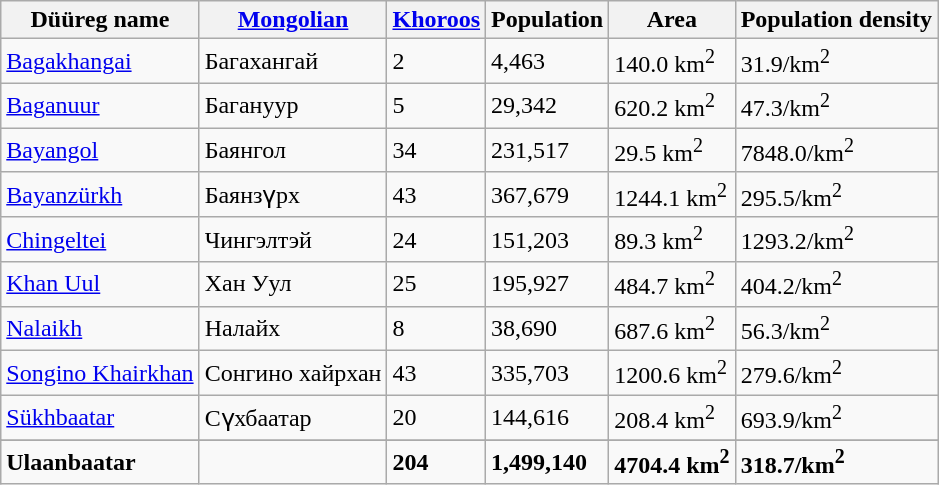<table class="wikitable sortable">
<tr>
<th>Düüreg name</th>
<th><a href='#'>Mongolian</a></th>
<th><a href='#'>Khoroos</a></th>
<th>Population</th>
<th>Area</th>
<th>Population density</th>
</tr>
<tr>
<td><a href='#'>Bagakhangai</a></td>
<td>Багахангай</td>
<td>2</td>
<td>4,463</td>
<td>140.0 km<sup>2</sup></td>
<td>31.9/km<sup>2</sup></td>
</tr>
<tr>
<td><a href='#'>Baganuur</a></td>
<td>Багануур</td>
<td>5</td>
<td>29,342</td>
<td>620.2 km<sup>2</sup></td>
<td>47.3/km<sup>2</sup></td>
</tr>
<tr>
<td><a href='#'>Bayangol</a></td>
<td>Баянгол</td>
<td>34</td>
<td>231,517</td>
<td>29.5 km<sup>2</sup></td>
<td>7848.0/km<sup>2</sup></td>
</tr>
<tr>
<td><a href='#'>Bayanzürkh</a></td>
<td>Баянзүрх</td>
<td>43</td>
<td>367,679</td>
<td>1244.1 km<sup>2</sup></td>
<td>295.5/km<sup>2</sup></td>
</tr>
<tr>
<td><a href='#'>Chingeltei</a></td>
<td>Чингэлтэй</td>
<td>24</td>
<td>151,203</td>
<td>89.3 km<sup>2</sup></td>
<td>1293.2/km<sup>2</sup></td>
</tr>
<tr>
<td><a href='#'>Khan Uul</a></td>
<td>Хан Уул</td>
<td>25</td>
<td>195,927</td>
<td>484.7 km<sup>2</sup></td>
<td>404.2/km<sup>2</sup></td>
</tr>
<tr>
<td><a href='#'>Nalaikh</a></td>
<td>Налайх</td>
<td>8</td>
<td>38,690</td>
<td>687.6 km<sup>2</sup></td>
<td>56.3/km<sup>2</sup></td>
</tr>
<tr>
<td><a href='#'>Songino Khairkhan</a></td>
<td>Сонгино хайрхан</td>
<td>43</td>
<td>335,703</td>
<td>1200.6 km<sup>2</sup></td>
<td>279.6/km<sup>2</sup></td>
</tr>
<tr>
<td><a href='#'>Sükhbaatar</a></td>
<td>Сүхбаатар</td>
<td>20</td>
<td>144,616</td>
<td>208.4 km<sup>2</sup></td>
<td>693.9/km<sup>2</sup></td>
</tr>
<tr>
</tr>
<tr class="sortbottom">
<td><strong>Ulaanbaatar</strong></td>
<td></td>
<td><strong>204</strong></td>
<td><strong>1,499,140</strong></td>
<td><strong>4704.4 km<sup>2</sup></strong></td>
<td><strong>318.7/km<sup>2</sup></strong></td>
</tr>
</table>
